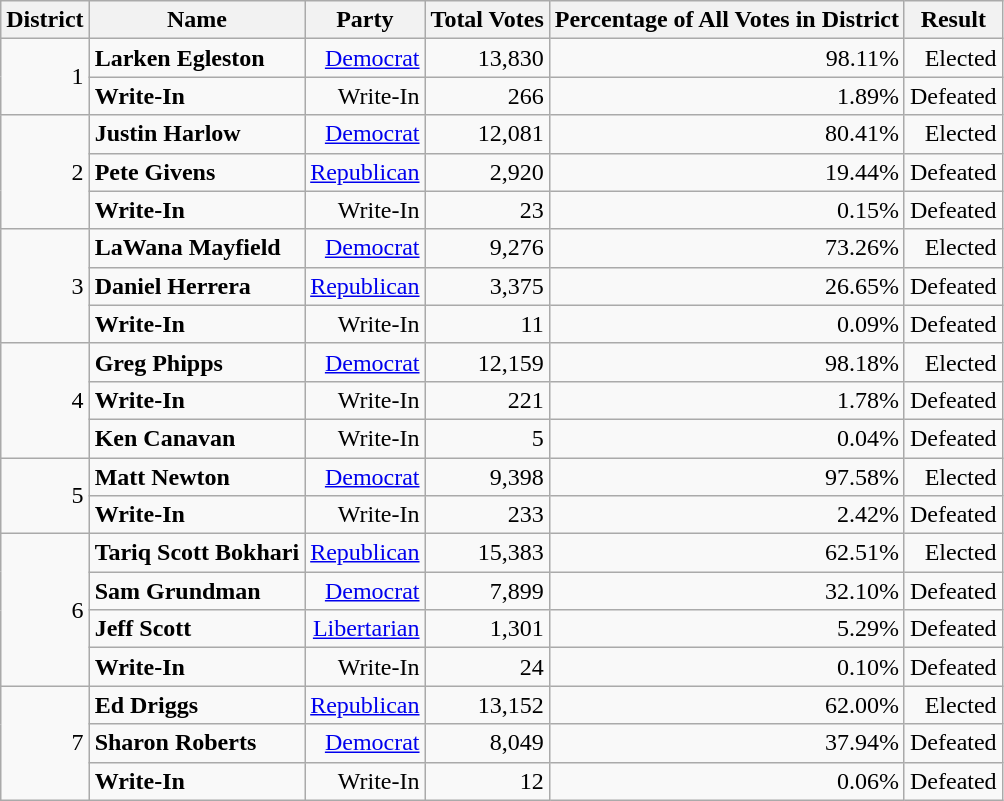<table class="wikitable sortable" style="text-align:right;" border="1">
<tr>
<th scope="col">District</th>
<th scope="col">Name</th>
<th scope="col">Party</th>
<th scope="col">Total Votes</th>
<th scope="col">Percentage of All Votes in District</th>
<th scope="col">Result</th>
</tr>
<tr>
<td rowspan="2">1</td>
<td align="left" data-sort-value="Egleston, Larken"><strong>Larken Egleston</strong></td>
<td><a href='#'>Democrat</a></td>
<td>13,830</td>
<td>98.11%</td>
<td>Elected</td>
</tr>
<tr>
<td align="left" data-sort-value="ZZ"><strong>Write-In</strong></td>
<td>Write-In</td>
<td>266</td>
<td>1.89%</td>
<td>Defeated</td>
</tr>
<tr>
<td rowspan="3">2</td>
<td align="left" data-sort-value="Harlow, Justin"><strong>Justin Harlow</strong></td>
<td><a href='#'>Democrat</a></td>
<td>12,081</td>
<td>80.41%</td>
<td>Elected</td>
</tr>
<tr>
<td align="left" data-sort-value="Givens, Pete"><strong>Pete Givens</strong></td>
<td><a href='#'>Republican</a></td>
<td>2,920</td>
<td>19.44%</td>
<td>Defeated</td>
</tr>
<tr>
<td align="left" data-sort-value="ZZ"><strong>Write-In</strong></td>
<td>Write-In</td>
<td>23</td>
<td>0.15%</td>
<td>Defeated</td>
</tr>
<tr>
<td rowspan="3">3</td>
<td align="left" data-sort-value="Mayfield, LaWana"><strong>LaWana Mayfield</strong></td>
<td><a href='#'>Democrat</a></td>
<td>9,276</td>
<td>73.26%</td>
<td>Elected</td>
</tr>
<tr>
<td align="left" data-sort-value="Herrera, Daniel"><strong>Daniel Herrera</strong></td>
<td><a href='#'>Republican</a></td>
<td>3,375</td>
<td>26.65%</td>
<td>Defeated</td>
</tr>
<tr>
<td align="left" data-sort-value="ZZ"><strong>Write-In</strong></td>
<td>Write-In</td>
<td>11</td>
<td>0.09%</td>
<td>Defeated</td>
</tr>
<tr>
<td rowspan="3">4</td>
<td align="left" data-sort-value="Phipps, Greg"><strong>Greg Phipps</strong></td>
<td><a href='#'>Democrat</a></td>
<td>12,159</td>
<td>98.18%</td>
<td>Elected</td>
</tr>
<tr>
<td align="left" data-sort-value="ZZ"><strong>Write-In</strong></td>
<td>Write-In</td>
<td>221</td>
<td>1.78%</td>
<td>Defeated</td>
</tr>
<tr>
<td align="left" data-sort-value="Canavan, Ken"><strong>Ken Canavan</strong></td>
<td>Write-In</td>
<td>5</td>
<td>0.04%</td>
<td>Defeated</td>
</tr>
<tr>
<td rowspan="2">5</td>
<td align="left" data-sort-value="Newton, Matt"><strong>Matt Newton</strong></td>
<td><a href='#'>Democrat</a></td>
<td>9,398</td>
<td>97.58%</td>
<td>Elected</td>
</tr>
<tr>
<td align="left" data-sort-value="ZZ"><strong>Write-In</strong></td>
<td>Write-In</td>
<td>233</td>
<td>2.42%</td>
<td>Defeated</td>
</tr>
<tr>
<td rowspan="4">6</td>
<td align="left" data-sort-value="Bokhari, Tariq Scott"><strong>Tariq Scott Bokhari</strong></td>
<td><a href='#'>Republican</a></td>
<td>15,383</td>
<td>62.51%</td>
<td>Elected</td>
</tr>
<tr>
<td align="left" data-sort-value="Grundman, Sam"><strong>Sam Grundman</strong></td>
<td><a href='#'>Democrat</a></td>
<td>7,899</td>
<td>32.10%</td>
<td>Defeated</td>
</tr>
<tr>
<td align="left" data-sort-value="Scott, Jeff"><strong>Jeff Scott</strong></td>
<td><a href='#'>Libertarian</a></td>
<td>1,301</td>
<td>5.29%</td>
<td>Defeated</td>
</tr>
<tr>
<td align="left" data-sort-value="ZZ"><strong>Write-In</strong></td>
<td>Write-In</td>
<td>24</td>
<td>0.10%</td>
<td>Defeated</td>
</tr>
<tr>
<td rowspan="3">7</td>
<td align="left" data-sort-value="Driggs, Ed"><strong>Ed Driggs</strong></td>
<td><a href='#'>Republican</a></td>
<td>13,152</td>
<td>62.00%</td>
<td>Elected</td>
</tr>
<tr>
<td align="left" data-sort-value="Roberts, Sharon"><strong>Sharon Roberts</strong></td>
<td><a href='#'>Democrat</a></td>
<td>8,049</td>
<td>37.94%</td>
<td>Defeated</td>
</tr>
<tr>
<td align="left" data-sort-value="ZZ"><strong>Write-In</strong></td>
<td>Write-In</td>
<td>12</td>
<td>0.06%</td>
<td>Defeated</td>
</tr>
</table>
